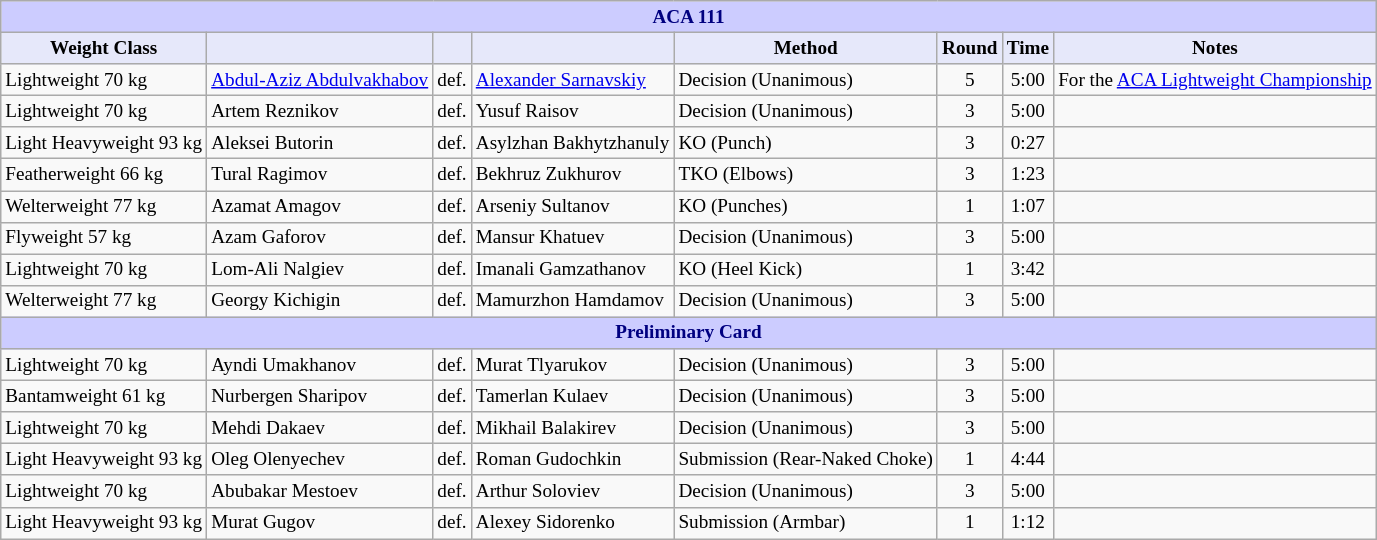<table class="wikitable" style="font-size: 80%;">
<tr>
<th colspan="8" style="background-color: #ccf; color: #000080; text-align: center;"><strong>ACA 111</strong></th>
</tr>
<tr>
<th colspan="1" style="background-color: #E6E8FA; color: #000000; text-align: center;">Weight Class</th>
<th colspan="1" style="background-color: #E6E8FA; color: #000000; text-align: center;"></th>
<th colspan="1" style="background-color: #E6E8FA; color: #000000; text-align: center;"></th>
<th colspan="1" style="background-color: #E6E8FA; color: #000000; text-align: center;"></th>
<th colspan="1" style="background-color: #E6E8FA; color: #000000; text-align: center;">Method</th>
<th colspan="1" style="background-color: #E6E8FA; color: #000000; text-align: center;">Round</th>
<th colspan="1" style="background-color: #E6E8FA; color: #000000; text-align: center;">Time</th>
<th colspan="1" style="background-color: #E6E8FA; color: #000000; text-align: center;">Notes</th>
</tr>
<tr>
<td>Lightweight 70 kg</td>
<td> <a href='#'>Abdul-Aziz Abdulvakhabov</a></td>
<td>def.</td>
<td> <a href='#'>Alexander Sarnavskiy</a></td>
<td>Decision (Unanimous)</td>
<td align=center>5</td>
<td align=center>5:00</td>
<td>For the <a href='#'>ACA Lightweight Championship</a></td>
</tr>
<tr>
<td>Lightweight 70 kg</td>
<td> Artem Reznikov</td>
<td>def.</td>
<td> Yusuf Raisov</td>
<td>Decision (Unanimous)</td>
<td align=center>3</td>
<td align=center>5:00</td>
<td></td>
</tr>
<tr>
<td>Light Heavyweight 93 kg</td>
<td> Aleksei Butorin</td>
<td>def.</td>
<td> Asylzhan Bakhytzhanuly</td>
<td>KO (Punch)</td>
<td align=center>3</td>
<td align=center>0:27</td>
<td></td>
</tr>
<tr>
<td>Featherweight 66 kg</td>
<td> Tural Ragimov</td>
<td>def.</td>
<td> Bekhruz Zukhurov</td>
<td>TKO (Elbows)</td>
<td align=center>3</td>
<td align=center>1:23</td>
<td></td>
</tr>
<tr>
<td>Welterweight 77 kg</td>
<td> Azamat Amagov</td>
<td>def.</td>
<td> Arseniy Sultanov</td>
<td>KO (Punches)</td>
<td align=center>1</td>
<td align=center>1:07</td>
<td></td>
</tr>
<tr>
<td>Flyweight 57 kg</td>
<td> Azam Gaforov</td>
<td>def.</td>
<td> Mansur Khatuev</td>
<td>Decision (Unanimous)</td>
<td align=center>3</td>
<td align=center>5:00</td>
<td></td>
</tr>
<tr>
<td>Lightweight 70 kg</td>
<td> Lom-Ali Nalgiev</td>
<td>def.</td>
<td> Imanali Gamzathanov</td>
<td>KO (Heel Kick)</td>
<td align=center>1</td>
<td align=center>3:42</td>
<td></td>
</tr>
<tr>
<td>Welterweight 77 kg</td>
<td> Georgy Kichigin</td>
<td>def.</td>
<td> Mamurzhon Hamdamov</td>
<td>Decision (Unanimous)</td>
<td align=center>3</td>
<td align=center>5:00</td>
<td></td>
</tr>
<tr>
<th colspan="8" style="background-color: #ccf; color: #000080; text-align: center;"><strong>Preliminary Card</strong></th>
</tr>
<tr>
<td>Lightweight 70 kg</td>
<td> Ayndi Umakhanov</td>
<td>def.</td>
<td> Murat Tlyarukov</td>
<td>Decision (Unanimous)</td>
<td align=center>3</td>
<td align=center>5:00</td>
<td></td>
</tr>
<tr>
<td>Bantamweight 61 kg</td>
<td> Nurbergen Sharipov</td>
<td>def.</td>
<td> Tamerlan Kulaev</td>
<td>Decision (Unanimous)</td>
<td align=center>3</td>
<td align=center>5:00</td>
<td></td>
</tr>
<tr>
<td>Lightweight 70 kg</td>
<td> Mehdi Dakaev</td>
<td>def.</td>
<td> Mikhail Balakirev</td>
<td>Decision (Unanimous)</td>
<td align=center>3</td>
<td align=center>5:00</td>
<td></td>
</tr>
<tr>
<td>Light Heavyweight 93 kg</td>
<td> Oleg Olenyechev</td>
<td>def.</td>
<td> Roman Gudochkin</td>
<td>Submission (Rear-Naked Choke)</td>
<td align=center>1</td>
<td align=center>4:44</td>
<td></td>
</tr>
<tr>
<td>Lightweight 70 kg</td>
<td> Abubakar Mestoev</td>
<td>def.</td>
<td> Arthur Soloviev</td>
<td>Decision (Unanimous)</td>
<td align=center>3</td>
<td align=center>5:00</td>
<td></td>
</tr>
<tr>
<td>Light Heavyweight 93 kg</td>
<td> Murat Gugov</td>
<td>def.</td>
<td> Alexey Sidorenko</td>
<td>Submission (Armbar)</td>
<td align=center>1</td>
<td align=center>1:12</td>
<td></td>
</tr>
</table>
